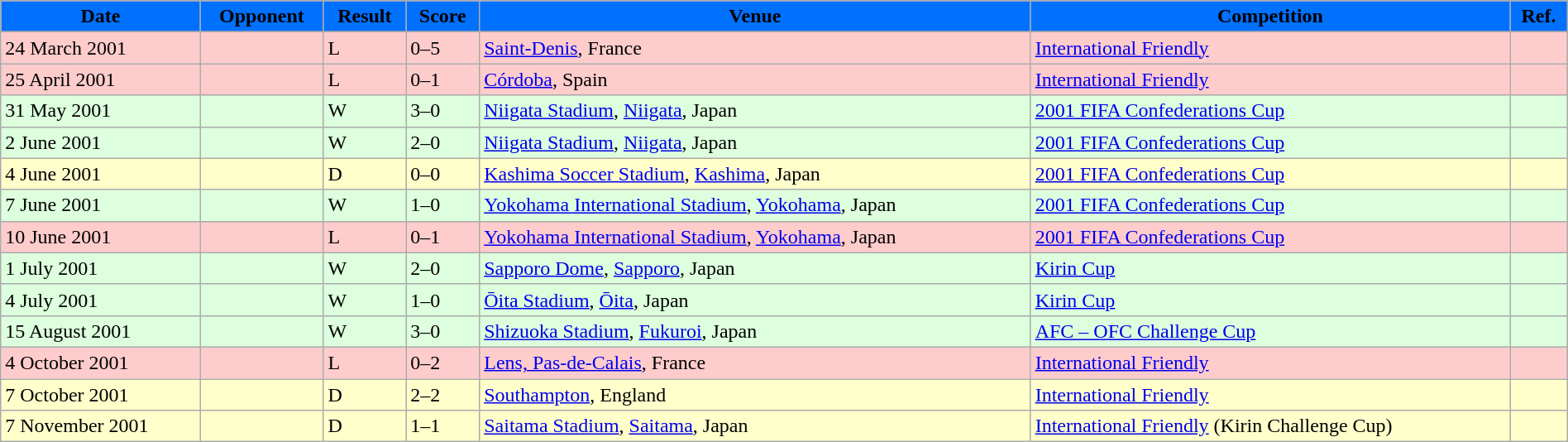<table width=100% class="wikitable">
<tr>
<th style="background:#0070FF;"><span>Date</span></th>
<th style="background:#0070FF;"><span>Opponent</span></th>
<th style="background:#0070FF;"><span>Result</span></th>
<th style="background:#0070FF;"><span>Score</span></th>
<th style="background:#0070FF;"><span>Venue</span></th>
<th style="background:#0070FF;"><span>Competition</span></th>
<th style="background:#0070FF;"><span>Ref.</span></th>
</tr>
<tr>
</tr>
<tr style="background:#FCC;">
<td>24 March 2001</td>
<td></td>
<td>L</td>
<td>0–5</td>
<td> <a href='#'>Saint-Denis</a>, France</td>
<td><a href='#'>International Friendly</a></td>
<td></td>
</tr>
<tr style="background:#FCC;">
<td>25 April 2001</td>
<td></td>
<td>L</td>
<td>0–1</td>
<td> <a href='#'>Córdoba</a>, Spain</td>
<td><a href='#'>International Friendly</a></td>
<td></td>
</tr>
<tr style="background:#dfd;">
<td>31 May 2001</td>
<td></td>
<td>W</td>
<td>3–0</td>
<td> <a href='#'>Niigata Stadium</a>, <a href='#'>Niigata</a>, Japan</td>
<td><a href='#'>2001 FIFA Confederations Cup</a></td>
<td></td>
</tr>
<tr style="background:#dfd;">
<td>2 June 2001</td>
<td></td>
<td>W</td>
<td>2–0</td>
<td> <a href='#'>Niigata Stadium</a>, <a href='#'>Niigata</a>, Japan</td>
<td><a href='#'>2001 FIFA Confederations Cup</a></td>
<td></td>
</tr>
<tr style="background:#ffc;">
<td>4 June 2001</td>
<td></td>
<td>D</td>
<td>0–0</td>
<td> <a href='#'>Kashima Soccer Stadium</a>, <a href='#'>Kashima</a>, Japan</td>
<td><a href='#'>2001 FIFA Confederations Cup</a></td>
<td></td>
</tr>
<tr style="background:#dfd;">
<td>7 June 2001</td>
<td></td>
<td>W</td>
<td>1–0</td>
<td> <a href='#'>Yokohama International Stadium</a>, <a href='#'>Yokohama</a>, Japan</td>
<td><a href='#'>2001 FIFA Confederations Cup</a></td>
<td></td>
</tr>
<tr style="background:#FCC;">
<td>10 June 2001</td>
<td></td>
<td>L</td>
<td>0–1</td>
<td> <a href='#'>Yokohama International Stadium</a>, <a href='#'>Yokohama</a>, Japan</td>
<td><a href='#'>2001 FIFA Confederations Cup</a></td>
<td></td>
</tr>
<tr style="background:#dfd;">
<td>1 July 2001</td>
<td></td>
<td>W</td>
<td>2–0</td>
<td> <a href='#'>Sapporo Dome</a>, <a href='#'>Sapporo</a>, Japan</td>
<td><a href='#'>Kirin Cup</a></td>
<td></td>
</tr>
<tr style="background:#dfd;">
<td>4 July 2001</td>
<td></td>
<td>W</td>
<td>1–0</td>
<td> <a href='#'>Ōita Stadium</a>, <a href='#'>Ōita</a>, Japan</td>
<td><a href='#'>Kirin Cup</a></td>
<td></td>
</tr>
<tr style="background:#dfd;">
<td>15 August 2001</td>
<td></td>
<td>W</td>
<td>3–0</td>
<td> <a href='#'>Shizuoka Stadium</a>, <a href='#'>Fukuroi</a>, Japan</td>
<td><a href='#'>AFC – OFC Challenge Cup</a></td>
<td></td>
</tr>
<tr style="background:#FCC;">
<td>4 October 2001</td>
<td></td>
<td>L</td>
<td>0–2</td>
<td> <a href='#'>Lens, Pas-de-Calais</a>, France</td>
<td><a href='#'>International Friendly</a></td>
<td></td>
</tr>
<tr style="background:#ffc;">
<td>7 October 2001</td>
<td></td>
<td>D</td>
<td>2–2</td>
<td> <a href='#'>Southampton</a>, England</td>
<td><a href='#'>International Friendly</a></td>
<td></td>
</tr>
<tr style="background:#ffc;">
<td>7 November 2001</td>
<td></td>
<td>D</td>
<td>1–1</td>
<td> <a href='#'>Saitama Stadium</a>, <a href='#'>Saitama</a>, Japan</td>
<td><a href='#'>International Friendly</a> (Kirin Challenge Cup)</td>
<td></td>
</tr>
</table>
